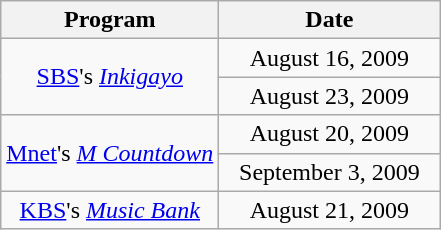<table class="wikitable" style="text-align:center">
<tr>
<th>Program</th>
<th width="140">Date</th>
</tr>
<tr>
<td rowspan="2"><a href='#'>SBS</a>'s <em><a href='#'>Inkigayo</a></em></td>
<td>August 16, 2009</td>
</tr>
<tr>
<td>August 23, 2009</td>
</tr>
<tr>
<td rowspan="2"><a href='#'>Mnet</a>'s <em><a href='#'>M Countdown</a></em></td>
<td>August 20, 2009</td>
</tr>
<tr>
<td>September 3, 2009</td>
</tr>
<tr>
<td><a href='#'>KBS</a>'s <em><a href='#'>Music Bank</a></em></td>
<td>August 21, 2009</td>
</tr>
</table>
